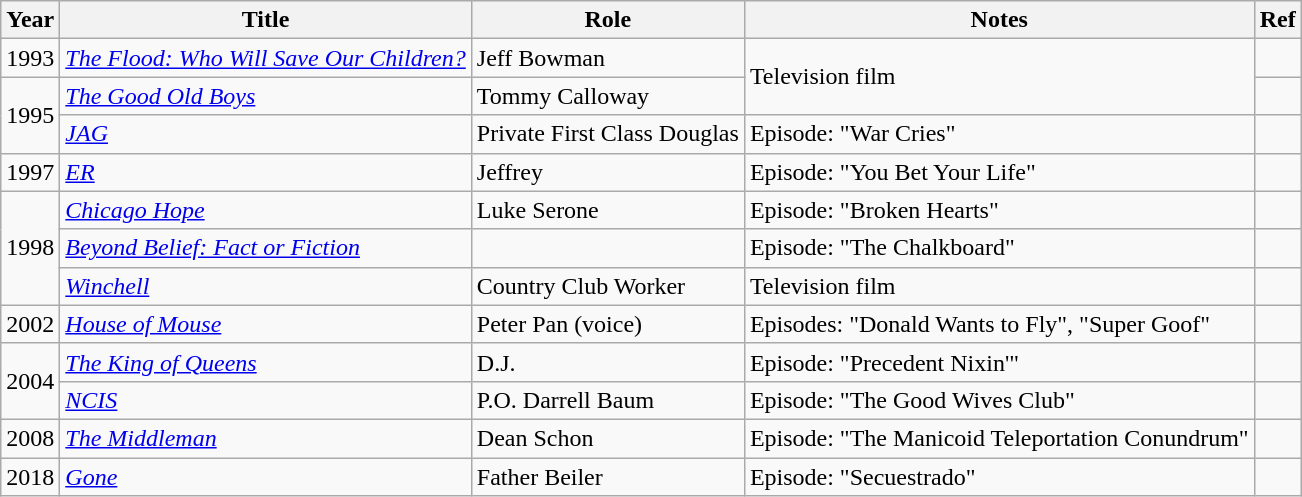<table class="wikitable sortable">
<tr>
<th>Year</th>
<th>Title</th>
<th>Role</th>
<th class="unsortable">Notes</th>
<th class="unsortable">Ref</th>
</tr>
<tr>
<td>1993</td>
<td><em><a href='#'>The Flood: Who Will Save Our Children?</a></em></td>
<td>Jeff Bowman</td>
<td rowspan="2">Television film</td>
<td></td>
</tr>
<tr>
<td rowspan="2">1995</td>
<td><em><a href='#'>The Good Old Boys</a></em></td>
<td>Tommy Calloway</td>
<td></td>
</tr>
<tr>
<td><em><a href='#'>JAG</a></em></td>
<td>Private First Class Douglas</td>
<td>Episode: "War Cries"</td>
<td></td>
</tr>
<tr>
<td>1997</td>
<td><em><a href='#'>ER</a></em></td>
<td>Jeffrey</td>
<td>Episode: "You Bet Your Life"</td>
<td></td>
</tr>
<tr>
<td rowspan="3">1998</td>
<td><em><a href='#'>Chicago Hope</a></em></td>
<td>Luke Serone</td>
<td>Episode: "Broken Hearts"</td>
<td></td>
</tr>
<tr>
<td><em><a href='#'>Beyond Belief: Fact or Fiction</a></em></td>
<td></td>
<td>Episode: "The Chalkboard"</td>
<td></td>
</tr>
<tr>
<td><em><a href='#'>Winchell</a></em></td>
<td>Country Club Worker</td>
<td>Television film</td>
<td></td>
</tr>
<tr>
<td>2002</td>
<td><em><a href='#'>House of Mouse</a></em></td>
<td>Peter Pan (voice)</td>
<td>Episodes: "Donald Wants to Fly", "Super Goof"</td>
<td></td>
</tr>
<tr>
<td rowspan="2">2004</td>
<td><em><a href='#'>The King of Queens</a></em></td>
<td>D.J.</td>
<td>Episode: "Precedent Nixin'"</td>
<td></td>
</tr>
<tr>
<td><em><a href='#'>NCIS</a></em></td>
<td>P.O. Darrell Baum</td>
<td>Episode: "The Good Wives Club"</td>
<td></td>
</tr>
<tr>
<td>2008</td>
<td><em><a href='#'>The Middleman</a></em></td>
<td>Dean Schon</td>
<td>Episode: "The Manicoid Teleportation Conundrum"</td>
<td></td>
</tr>
<tr>
<td>2018</td>
<td><em><a href='#'>Gone</a></em></td>
<td>Father Beiler</td>
<td>Episode: "Secuestrado"</td>
<td></td>
</tr>
</table>
